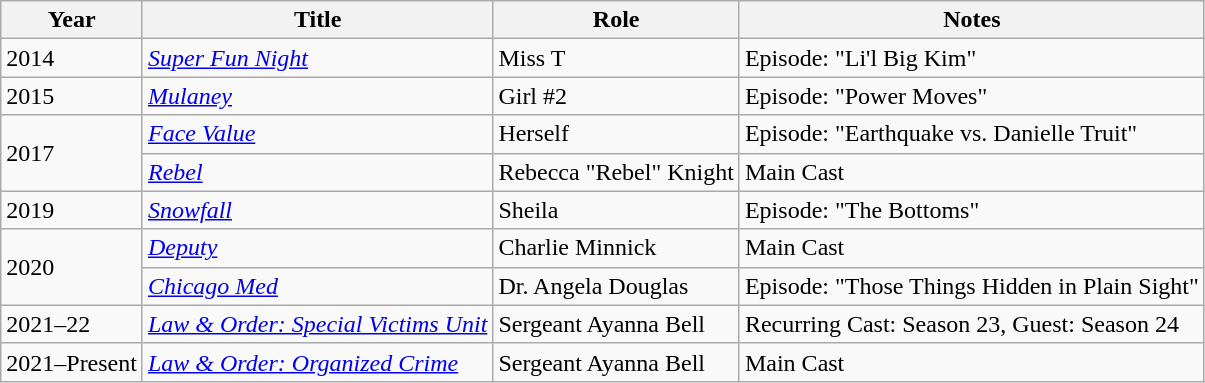<table class="wikitable sortable">
<tr>
<th>Year</th>
<th>Title</th>
<th>Role</th>
<th>Notes</th>
</tr>
<tr>
<td>2014</td>
<td><em><a href='#'>Super Fun Night</a></em></td>
<td>Miss T</td>
<td>Episode: "Li'l Big Kim"</td>
</tr>
<tr>
<td>2015</td>
<td><em><a href='#'>Mulaney</a></em></td>
<td>Girl #2</td>
<td>Episode: "Power Moves"</td>
</tr>
<tr>
<td rowspan="2">2017</td>
<td><em><a href='#'>Face Value</a></em></td>
<td>Herself</td>
<td>Episode: "Earthquake vs. Danielle Truit"</td>
</tr>
<tr>
<td><em><a href='#'>Rebel</a></em></td>
<td>Rebecca "Rebel" Knight</td>
<td>Main Cast</td>
</tr>
<tr>
<td>2019</td>
<td><em><a href='#'>Snowfall</a></em></td>
<td>Sheila</td>
<td>Episode: "The Bottoms"</td>
</tr>
<tr>
<td rowspan="2">2020</td>
<td><em><a href='#'>Deputy</a></em></td>
<td>Charlie Minnick</td>
<td>Main Cast</td>
</tr>
<tr>
<td><em><a href='#'>Chicago Med</a></em></td>
<td>Dr. Angela Douglas</td>
<td>Episode: "Those Things Hidden in Plain Sight"</td>
</tr>
<tr>
<td>2021–22</td>
<td><em><a href='#'>Law & Order: Special Victims Unit</a></em></td>
<td>Sergeant Ayanna Bell</td>
<td>Recurring Cast: Season 23, Guest: Season 24</td>
</tr>
<tr>
<td>2021–Present</td>
<td><em><a href='#'>Law & Order: Organized Crime</a></em></td>
<td>Sergeant Ayanna Bell</td>
<td>Main Cast</td>
</tr>
</table>
